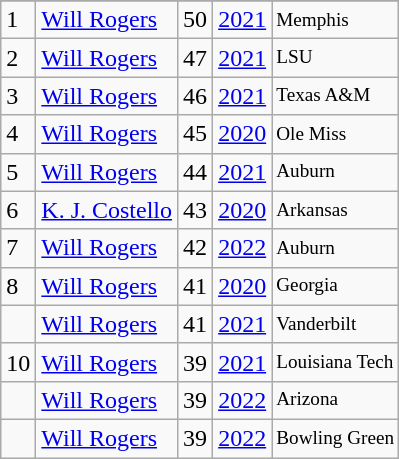<table class="wikitable">
<tr>
</tr>
<tr>
<td>1</td>
<td><a href='#'>Will Rogers</a></td>
<td>50</td>
<td><a href='#'>2021</a></td>
<td style="font-size:80%;">Memphis</td>
</tr>
<tr>
<td>2</td>
<td><a href='#'>Will Rogers</a></td>
<td>47</td>
<td><a href='#'>2021</a></td>
<td style="font-size:80%;">LSU</td>
</tr>
<tr>
<td>3</td>
<td><a href='#'>Will Rogers</a></td>
<td>46</td>
<td><a href='#'>2021</a></td>
<td style="font-size:80%;">Texas A&M</td>
</tr>
<tr>
<td>4</td>
<td><a href='#'>Will Rogers</a></td>
<td>45</td>
<td><a href='#'>2020</a></td>
<td style="font-size:80%;">Ole Miss</td>
</tr>
<tr>
<td>5</td>
<td><a href='#'>Will Rogers</a></td>
<td>44</td>
<td><a href='#'>2021</a></td>
<td style="font-size:80%;">Auburn</td>
</tr>
<tr>
<td>6</td>
<td><a href='#'>K. J. Costello</a></td>
<td>43</td>
<td><a href='#'>2020</a></td>
<td style="font-size:80%;">Arkansas</td>
</tr>
<tr>
<td>7</td>
<td><a href='#'>Will Rogers</a></td>
<td>42</td>
<td><a href='#'>2022</a></td>
<td style="font-size:80%;">Auburn</td>
</tr>
<tr>
<td>8</td>
<td><a href='#'>Will Rogers</a></td>
<td>41</td>
<td><a href='#'>2020</a></td>
<td style="font-size:80%;">Georgia</td>
</tr>
<tr>
<td></td>
<td><a href='#'>Will Rogers</a></td>
<td>41</td>
<td><a href='#'>2021</a></td>
<td style="font-size:80%;">Vanderbilt</td>
</tr>
<tr>
<td>10</td>
<td><a href='#'>Will Rogers</a></td>
<td>39</td>
<td><a href='#'>2021</a></td>
<td style="font-size:80%;">Louisiana Tech</td>
</tr>
<tr>
<td></td>
<td><a href='#'>Will Rogers</a></td>
<td>39</td>
<td><a href='#'>2022</a></td>
<td style="font-size:80%;">Arizona</td>
</tr>
<tr>
<td></td>
<td><a href='#'>Will Rogers</a></td>
<td>39</td>
<td><a href='#'>2022</a></td>
<td style="font-size:80%;">Bowling Green</td>
</tr>
</table>
